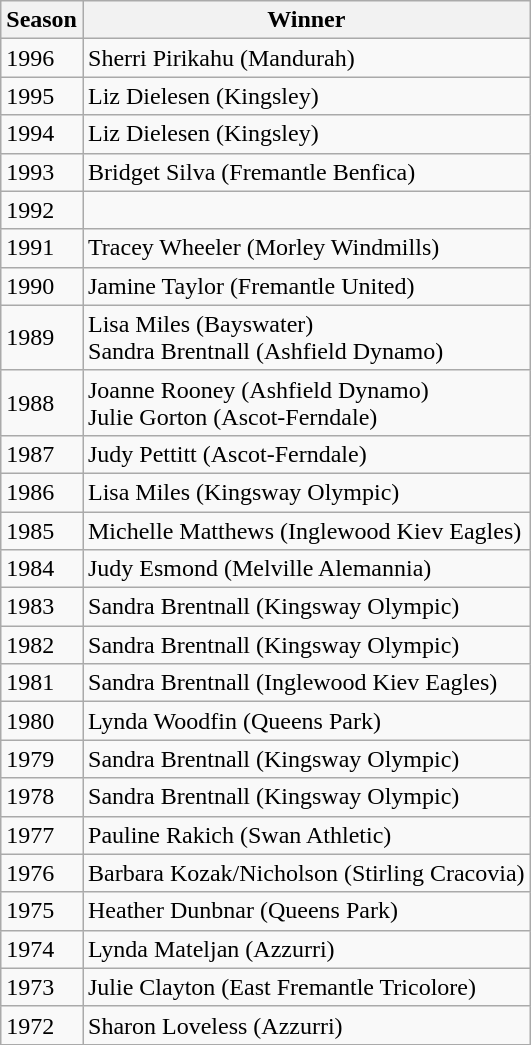<table class="wikitable" style="text-align:left">
<tr>
<th>Season</th>
<th>Winner</th>
</tr>
<tr>
<td>1996</td>
<td>Sherri Pirikahu (Mandurah)</td>
</tr>
<tr>
<td>1995</td>
<td>Liz Dielesen (Kingsley)</td>
</tr>
<tr>
<td>1994</td>
<td>Liz Dielesen (Kingsley)</td>
</tr>
<tr>
<td>1993</td>
<td>Bridget Silva (Fremantle Benfica)</td>
</tr>
<tr>
<td>1992</td>
<td></td>
</tr>
<tr>
<td>1991</td>
<td>Tracey Wheeler (Morley Windmills)</td>
</tr>
<tr>
<td>1990</td>
<td>Jamine Taylor (Fremantle United)</td>
</tr>
<tr>
<td>1989</td>
<td>Lisa Miles (Bayswater) <br> Sandra Brentnall (Ashfield Dynamo)</td>
</tr>
<tr>
<td>1988</td>
<td>Joanne Rooney (Ashfield Dynamo) <br> Julie Gorton (Ascot-Ferndale)</td>
</tr>
<tr>
<td>1987</td>
<td>Judy Pettitt (Ascot-Ferndale)</td>
</tr>
<tr>
<td>1986</td>
<td>Lisa Miles (Kingsway Olympic)</td>
</tr>
<tr>
<td>1985</td>
<td>Michelle Matthews (Inglewood Kiev Eagles)</td>
</tr>
<tr>
<td>1984</td>
<td>Judy Esmond (Melville Alemannia)</td>
</tr>
<tr>
<td>1983</td>
<td>Sandra Brentnall (Kingsway Olympic)</td>
</tr>
<tr>
<td>1982</td>
<td>Sandra Brentnall (Kingsway Olympic)</td>
</tr>
<tr>
<td>1981</td>
<td>Sandra Brentnall (Inglewood Kiev Eagles)</td>
</tr>
<tr>
<td>1980</td>
<td>Lynda Woodfin (Queens Park)</td>
</tr>
<tr>
<td>1979</td>
<td>Sandra Brentnall (Kingsway Olympic)</td>
</tr>
<tr>
<td>1978</td>
<td>Sandra Brentnall (Kingsway Olympic)</td>
</tr>
<tr>
<td>1977</td>
<td>Pauline Rakich (Swan Athletic)</td>
</tr>
<tr>
<td>1976</td>
<td>Barbara Kozak/Nicholson (Stirling Cracovia)</td>
</tr>
<tr>
<td>1975</td>
<td>Heather Dunbnar (Queens Park)</td>
</tr>
<tr>
<td>1974</td>
<td>Lynda Mateljan (Azzurri)</td>
</tr>
<tr>
<td>1973</td>
<td>Julie Clayton (East Fremantle Tricolore)</td>
</tr>
<tr>
<td>1972</td>
<td>Sharon Loveless (Azzurri)</td>
</tr>
</table>
